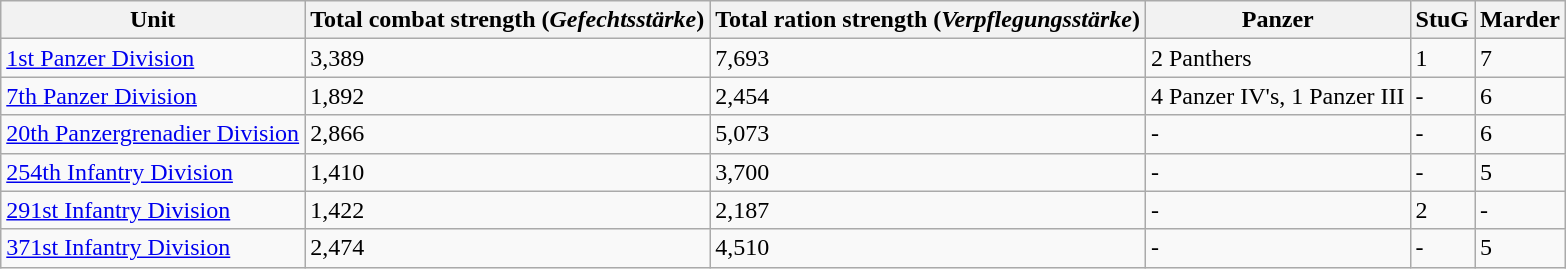<table class="wikitable">
<tr>
<th>Unit</th>
<th>Total combat strength (<em>Gefechtsstärke</em>)</th>
<th>Total ration strength (<em>Verpflegungsstärke</em>)</th>
<th>Panzer</th>
<th>StuG</th>
<th>Marder</th>
</tr>
<tr>
<td><a href='#'>1st Panzer Division</a></td>
<td>3,389</td>
<td>7,693</td>
<td>2 Panthers</td>
<td>1</td>
<td>7</td>
</tr>
<tr>
<td><a href='#'>7th Panzer Division</a></td>
<td>1,892</td>
<td>2,454</td>
<td>4 Panzer IV's, 1 Panzer III</td>
<td>-</td>
<td>6</td>
</tr>
<tr>
<td><a href='#'>20th Panzergrenadier Division</a></td>
<td>2,866</td>
<td>5,073</td>
<td>-</td>
<td>-</td>
<td>6</td>
</tr>
<tr>
<td><a href='#'>254th Infantry Division</a></td>
<td>1,410</td>
<td>3,700</td>
<td>-</td>
<td>-</td>
<td>5</td>
</tr>
<tr>
<td><a href='#'>291st Infantry Division</a></td>
<td>1,422</td>
<td>2,187</td>
<td>-</td>
<td>2</td>
<td>-</td>
</tr>
<tr>
<td><a href='#'>371st Infantry Division</a></td>
<td>2,474</td>
<td>4,510</td>
<td>-</td>
<td>-</td>
<td>5</td>
</tr>
</table>
